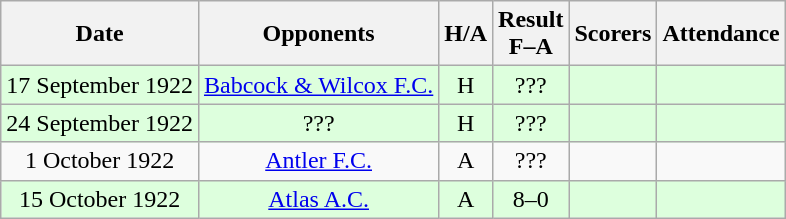<table class="wikitable" style="text-align:center">
<tr>
<th>Date</th>
<th>Opponents</th>
<th>H/A</th>
<th>Result<br>F–A</th>
<th>Scorers</th>
<th>Attendance</th>
</tr>
<tr bgcolor="#ddffdd">
<td>17 September 1922</td>
<td><a href='#'>Babcock & Wilcox F.C.</a></td>
<td>H</td>
<td>???</td>
<td></td>
<td></td>
</tr>
<tr bgcolor="#ddffdd">
<td>24 September 1922</td>
<td>???</td>
<td>H</td>
<td>???</td>
<td></td>
<td></td>
</tr>
<tr>
<td>1 October 1922</td>
<td><a href='#'>Antler F.C.</a></td>
<td>A</td>
<td>???</td>
<td></td>
<td></td>
</tr>
<tr bgcolor="#ddffdd">
<td>15 October 1922</td>
<td><a href='#'>Atlas A.C.</a></td>
<td>A</td>
<td>8–0</td>
<td></td>
<td></td>
</tr>
</table>
